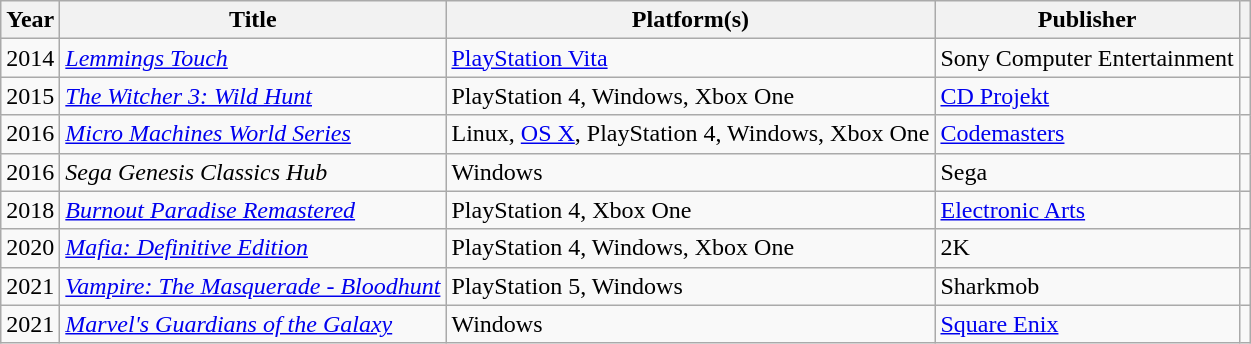<table class="wikitable sortable">
<tr>
<th>Year</th>
<th>Title</th>
<th>Platform(s)</th>
<th>Publisher</th>
<th></th>
</tr>
<tr>
<td>2014</td>
<td><em><a href='#'>Lemmings Touch</a></em></td>
<td><a href='#'>PlayStation Vita</a></td>
<td>Sony Computer Entertainment</td>
<td></td>
</tr>
<tr>
<td>2015</td>
<td><em><a href='#'>The Witcher 3: Wild Hunt</a></em></td>
<td>PlayStation 4, Windows, Xbox One</td>
<td><a href='#'>CD Projekt</a></td>
<td></td>
</tr>
<tr>
<td>2016</td>
<td><em><a href='#'>Micro Machines World Series</a></em></td>
<td>Linux, <a href='#'>OS X</a>, PlayStation 4, Windows, Xbox One</td>
<td><a href='#'>Codemasters</a></td>
<td></td>
</tr>
<tr>
<td>2016</td>
<td><em>Sega Genesis Classics Hub</em></td>
<td>Windows</td>
<td>Sega</td>
<td></td>
</tr>
<tr>
<td>2018</td>
<td><em><a href='#'>Burnout Paradise Remastered</a></em></td>
<td>PlayStation 4, Xbox One</td>
<td><a href='#'>Electronic Arts</a></td>
<td></td>
</tr>
<tr>
<td>2020</td>
<td><em><a href='#'>Mafia: Definitive Edition</a></em></td>
<td>PlayStation 4, Windows, Xbox One</td>
<td>2K</td>
<td></td>
</tr>
<tr>
<td>2021</td>
<td><em><a href='#'>Vampire: The Masquerade - Bloodhunt</a></em></td>
<td>PlayStation 5, Windows</td>
<td>Sharkmob</td>
<td></td>
</tr>
<tr>
<td>2021</td>
<td><em><a href='#'>Marvel's Guardians of the Galaxy</a></em></td>
<td>Windows</td>
<td><a href='#'>Square Enix</a></td>
<td></td>
</tr>
</table>
